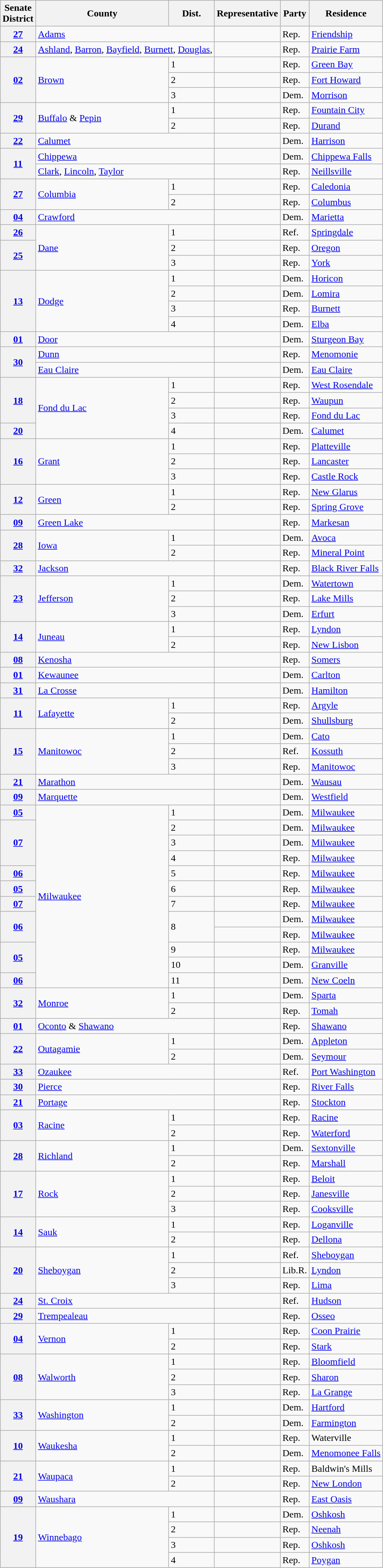<table class="wikitable sortable">
<tr>
<th>Senate<br>District</th>
<th>County</th>
<th>Dist.</th>
<th>Representative</th>
<th>Party</th>
<th>Residence</th>
</tr>
<tr>
<th><a href='#'>27</a></th>
<td text-align="left" colspan="2"><a href='#'>Adams</a></td>
<td></td>
<td>Rep.</td>
<td><a href='#'>Friendship</a></td>
</tr>
<tr>
<th><a href='#'>24</a></th>
<td text-align="left" colspan="2"><a href='#'>Ashland</a>, <a href='#'>Barron</a>, <a href='#'>Bayfield</a>, <a href='#'>Burnett</a>, <a href='#'>Douglas</a>, </td>
<td></td>
<td>Rep.</td>
<td><a href='#'>Prairie Farm</a></td>
</tr>
<tr>
<th rowspan="3"><a href='#'>02</a></th>
<td text-align="left" rowspan="3"><a href='#'>Brown</a></td>
<td>1</td>
<td></td>
<td>Rep.</td>
<td><a href='#'>Green Bay</a></td>
</tr>
<tr>
<td>2</td>
<td></td>
<td>Rep.</td>
<td><a href='#'>Fort Howard</a></td>
</tr>
<tr>
<td>3</td>
<td></td>
<td>Dem.</td>
<td><a href='#'>Morrison</a></td>
</tr>
<tr>
<th rowspan="2"><a href='#'>29</a></th>
<td text-align="left" rowspan="2"><a href='#'>Buffalo</a> & <a href='#'>Pepin</a></td>
<td>1</td>
<td></td>
<td>Rep.</td>
<td><a href='#'>Fountain City</a></td>
</tr>
<tr>
<td>2</td>
<td></td>
<td>Rep.</td>
<td><a href='#'>Durand</a></td>
</tr>
<tr>
<th><a href='#'>22</a></th>
<td text-align="left" colspan="2"><a href='#'>Calumet</a></td>
<td></td>
<td>Dem.</td>
<td><a href='#'>Harrison</a></td>
</tr>
<tr>
<th rowspan="2"><a href='#'>11</a></th>
<td text-align="left" colspan="2"><a href='#'>Chippewa</a></td>
<td></td>
<td>Dem.</td>
<td><a href='#'>Chippewa Falls</a></td>
</tr>
<tr>
<td text-align="left" colspan="2"><a href='#'>Clark</a>, <a href='#'>Lincoln</a>, <a href='#'>Taylor</a> </td>
<td></td>
<td>Rep.</td>
<td><a href='#'>Neillsville</a></td>
</tr>
<tr>
<th rowspan="2"><a href='#'>27</a></th>
<td text-align="left" rowspan="2"><a href='#'>Columbia</a></td>
<td>1</td>
<td></td>
<td>Rep.</td>
<td><a href='#'>Caledonia</a></td>
</tr>
<tr>
<td>2</td>
<td></td>
<td>Rep.</td>
<td><a href='#'>Columbus</a></td>
</tr>
<tr>
<th><a href='#'>04</a></th>
<td text-align="left" colspan="2"><a href='#'>Crawford</a></td>
<td></td>
<td>Dem.</td>
<td><a href='#'>Marietta</a></td>
</tr>
<tr>
<th><a href='#'>26</a></th>
<td text-align="left" rowspan="3"><a href='#'>Dane</a></td>
<td>1</td>
<td></td>
<td>Ref.</td>
<td><a href='#'>Springdale</a></td>
</tr>
<tr>
<th rowspan="2"><a href='#'>25</a></th>
<td>2</td>
<td></td>
<td>Rep.</td>
<td><a href='#'>Oregon</a></td>
</tr>
<tr>
<td>3</td>
<td></td>
<td>Rep.</td>
<td><a href='#'>York</a></td>
</tr>
<tr>
<th rowspan="4"><a href='#'>13</a></th>
<td text-align="left" rowspan="4"><a href='#'>Dodge</a></td>
<td>1</td>
<td></td>
<td>Dem.</td>
<td><a href='#'>Horicon</a></td>
</tr>
<tr>
<td>2</td>
<td></td>
<td>Dem.</td>
<td><a href='#'>Lomira</a></td>
</tr>
<tr>
<td>3</td>
<td></td>
<td>Rep.</td>
<td><a href='#'>Burnett</a></td>
</tr>
<tr>
<td>4</td>
<td></td>
<td>Dem.</td>
<td><a href='#'>Elba</a></td>
</tr>
<tr>
<th><a href='#'>01</a></th>
<td text-align="left" colspan="2"><a href='#'>Door</a></td>
<td></td>
<td>Dem.</td>
<td><a href='#'>Sturgeon Bay</a></td>
</tr>
<tr>
<th rowspan="2"><a href='#'>30</a></th>
<td text-align="left" colspan="2"><a href='#'>Dunn</a></td>
<td></td>
<td>Rep.</td>
<td><a href='#'>Menomonie</a></td>
</tr>
<tr>
<td text-align="left" colspan="2"><a href='#'>Eau Claire</a></td>
<td></td>
<td>Dem.</td>
<td><a href='#'>Eau Claire</a></td>
</tr>
<tr>
<th rowspan="3"><a href='#'>18</a></th>
<td text-align="left" rowspan="4"><a href='#'>Fond du Lac</a></td>
<td>1</td>
<td></td>
<td>Rep.</td>
<td><a href='#'>West Rosendale</a></td>
</tr>
<tr>
<td>2</td>
<td></td>
<td>Rep.</td>
<td><a href='#'>Waupun</a></td>
</tr>
<tr>
<td>3</td>
<td></td>
<td>Rep.</td>
<td><a href='#'>Fond du Lac</a></td>
</tr>
<tr>
<th><a href='#'>20</a></th>
<td>4</td>
<td></td>
<td>Dem.</td>
<td><a href='#'>Calumet</a></td>
</tr>
<tr>
<th rowspan="3"><a href='#'>16</a></th>
<td text-align="left" rowspan="3"><a href='#'>Grant</a></td>
<td>1</td>
<td></td>
<td>Rep.</td>
<td><a href='#'>Platteville</a></td>
</tr>
<tr>
<td>2</td>
<td></td>
<td>Rep.</td>
<td><a href='#'>Lancaster</a></td>
</tr>
<tr>
<td>3</td>
<td></td>
<td>Rep.</td>
<td><a href='#'>Castle Rock</a></td>
</tr>
<tr>
<th rowspan="2"><a href='#'>12</a></th>
<td text-align="left" rowspan="2"><a href='#'>Green</a></td>
<td>1</td>
<td></td>
<td>Rep.</td>
<td><a href='#'>New Glarus</a></td>
</tr>
<tr>
<td>2</td>
<td></td>
<td>Rep.</td>
<td><a href='#'>Spring Grove</a></td>
</tr>
<tr>
<th><a href='#'>09</a></th>
<td text-align="left" colspan="2"><a href='#'>Green Lake</a></td>
<td></td>
<td>Rep.</td>
<td><a href='#'>Markesan</a></td>
</tr>
<tr>
<th rowspan="2"><a href='#'>28</a></th>
<td text-align="left" rowspan="2"><a href='#'>Iowa</a></td>
<td>1</td>
<td></td>
<td>Dem.</td>
<td><a href='#'>Avoca</a></td>
</tr>
<tr>
<td>2</td>
<td></td>
<td>Rep.</td>
<td><a href='#'>Mineral Point</a></td>
</tr>
<tr>
<th><a href='#'>32</a></th>
<td text-align="left" colspan="2"><a href='#'>Jackson</a></td>
<td></td>
<td>Rep.</td>
<td><a href='#'>Black River Falls</a></td>
</tr>
<tr>
<th rowspan="3"><a href='#'>23</a></th>
<td text-align="left" rowspan="3"><a href='#'>Jefferson</a></td>
<td>1</td>
<td></td>
<td>Dem.</td>
<td><a href='#'>Watertown</a></td>
</tr>
<tr>
<td>2</td>
<td></td>
<td>Rep.</td>
<td><a href='#'>Lake Mills</a></td>
</tr>
<tr>
<td>3</td>
<td></td>
<td>Dem.</td>
<td><a href='#'>Erfurt</a></td>
</tr>
<tr>
<th rowspan="2"><a href='#'>14</a></th>
<td text-align="left" rowspan="2"><a href='#'>Juneau</a></td>
<td>1</td>
<td></td>
<td>Rep.</td>
<td><a href='#'>Lyndon</a></td>
</tr>
<tr>
<td>2</td>
<td></td>
<td>Rep.</td>
<td><a href='#'>New Lisbon</a></td>
</tr>
<tr>
<th><a href='#'>08</a></th>
<td text-align="left" colspan="2"><a href='#'>Kenosha</a></td>
<td></td>
<td>Rep.</td>
<td><a href='#'>Somers</a></td>
</tr>
<tr>
<th><a href='#'>01</a></th>
<td text-align="left" colspan="2"><a href='#'>Kewaunee</a></td>
<td></td>
<td>Dem.</td>
<td><a href='#'>Carlton</a></td>
</tr>
<tr>
<th><a href='#'>31</a></th>
<td text-align="left" colspan="2"><a href='#'>La Crosse</a></td>
<td></td>
<td>Dem.</td>
<td><a href='#'>Hamilton</a></td>
</tr>
<tr>
<th rowspan="2"><a href='#'>11</a></th>
<td text-align="left" rowspan="2"><a href='#'>Lafayette</a></td>
<td>1</td>
<td></td>
<td>Rep.</td>
<td><a href='#'>Argyle</a></td>
</tr>
<tr>
<td>2</td>
<td></td>
<td>Dem.</td>
<td><a href='#'>Shullsburg</a></td>
</tr>
<tr>
<th rowspan="3"><a href='#'>15</a></th>
<td text-align="left" rowspan="3"><a href='#'>Manitowoc</a></td>
<td>1</td>
<td></td>
<td>Dem.</td>
<td><a href='#'>Cato</a></td>
</tr>
<tr>
<td>2</td>
<td></td>
<td>Ref.</td>
<td><a href='#'>Kossuth</a></td>
</tr>
<tr>
<td>3</td>
<td></td>
<td>Rep.</td>
<td><a href='#'>Manitowoc</a></td>
</tr>
<tr>
<th><a href='#'>21</a></th>
<td text-align="left" colspan="2"><a href='#'>Marathon</a></td>
<td></td>
<td>Dem.</td>
<td><a href='#'>Wausau</a></td>
</tr>
<tr>
<th><a href='#'>09</a></th>
<td text-align="left" colspan="2"><a href='#'>Marquette</a></td>
<td></td>
<td>Dem.</td>
<td><a href='#'>Westfield</a></td>
</tr>
<tr>
<th><a href='#'>05</a></th>
<td text-align="left" rowspan="12"><a href='#'>Milwaukee</a></td>
<td>1</td>
<td></td>
<td>Dem.</td>
<td><a href='#'>Milwaukee</a></td>
</tr>
<tr>
<th rowspan="3"><a href='#'>07</a></th>
<td>2</td>
<td></td>
<td>Dem.</td>
<td><a href='#'>Milwaukee</a></td>
</tr>
<tr>
<td>3</td>
<td></td>
<td>Dem.</td>
<td><a href='#'>Milwaukee</a></td>
</tr>
<tr>
<td>4</td>
<td></td>
<td>Rep.</td>
<td><a href='#'>Milwaukee</a></td>
</tr>
<tr>
<th><a href='#'>06</a></th>
<td>5</td>
<td></td>
<td>Rep.</td>
<td><a href='#'>Milwaukee</a></td>
</tr>
<tr>
<th><a href='#'>05</a></th>
<td>6</td>
<td></td>
<td>Rep.</td>
<td><a href='#'>Milwaukee</a></td>
</tr>
<tr>
<th><a href='#'>07</a></th>
<td>7</td>
<td></td>
<td>Rep.</td>
<td><a href='#'>Milwaukee</a></td>
</tr>
<tr>
<th rowspan="2"><a href='#'>06</a></th>
<td rowspan="2">8</td>
<td> </td>
<td>Dem.</td>
<td><a href='#'>Milwaukee</a></td>
</tr>
<tr>
<td> </td>
<td>Rep.</td>
<td><a href='#'>Milwaukee</a></td>
</tr>
<tr>
<th rowspan="2"><a href='#'>05</a></th>
<td>9</td>
<td></td>
<td>Rep.</td>
<td><a href='#'>Milwaukee</a></td>
</tr>
<tr>
<td>10</td>
<td></td>
<td>Dem.</td>
<td><a href='#'>Granville</a></td>
</tr>
<tr>
<th><a href='#'>06</a></th>
<td>11</td>
<td></td>
<td>Dem.</td>
<td><a href='#'>New Coeln</a></td>
</tr>
<tr>
<th rowspan="2"><a href='#'>32</a></th>
<td text-align="left" rowspan="2"><a href='#'>Monroe</a></td>
<td>1</td>
<td></td>
<td>Dem.</td>
<td><a href='#'>Sparta</a></td>
</tr>
<tr>
<td>2</td>
<td></td>
<td>Rep.</td>
<td><a href='#'>Tomah</a></td>
</tr>
<tr>
<th><a href='#'>01</a></th>
<td text-align="left" colspan="2"><a href='#'>Oconto</a> & <a href='#'>Shawano</a></td>
<td></td>
<td>Rep.</td>
<td><a href='#'>Shawano</a></td>
</tr>
<tr>
<th rowspan="2"><a href='#'>22</a></th>
<td text-align="left" rowspan="2"><a href='#'>Outagamie</a></td>
<td>1</td>
<td></td>
<td>Dem.</td>
<td><a href='#'>Appleton</a></td>
</tr>
<tr>
<td>2</td>
<td></td>
<td>Dem.</td>
<td><a href='#'>Seymour</a></td>
</tr>
<tr>
<th><a href='#'>33</a></th>
<td text-align="left" colspan="2"><a href='#'>Ozaukee</a></td>
<td></td>
<td>Ref.</td>
<td><a href='#'>Port Washington</a></td>
</tr>
<tr>
<th><a href='#'>30</a></th>
<td text-align="left" colspan="2"><a href='#'>Pierce</a></td>
<td></td>
<td>Rep.</td>
<td><a href='#'>River Falls</a></td>
</tr>
<tr>
<th><a href='#'>21</a></th>
<td text-align="left" colspan="2"><a href='#'>Portage</a></td>
<td></td>
<td>Rep.</td>
<td><a href='#'>Stockton</a></td>
</tr>
<tr>
<th rowspan="2"><a href='#'>03</a></th>
<td text-align="left" rowspan="2"><a href='#'>Racine</a></td>
<td>1</td>
<td></td>
<td>Rep.</td>
<td><a href='#'>Racine</a></td>
</tr>
<tr>
<td>2</td>
<td></td>
<td>Rep.</td>
<td><a href='#'>Waterford</a></td>
</tr>
<tr>
<th rowspan="2"><a href='#'>28</a></th>
<td text-align="left" rowspan="2"><a href='#'>Richland</a></td>
<td>1</td>
<td></td>
<td>Dem.</td>
<td><a href='#'>Sextonville</a></td>
</tr>
<tr>
<td>2</td>
<td></td>
<td>Rep.</td>
<td><a href='#'>Marshall</a></td>
</tr>
<tr>
<th rowspan="3"><a href='#'>17</a></th>
<td text-align="left" rowspan="3"><a href='#'>Rock</a></td>
<td>1</td>
<td></td>
<td>Rep.</td>
<td><a href='#'>Beloit</a></td>
</tr>
<tr>
<td>2</td>
<td></td>
<td>Rep.</td>
<td><a href='#'>Janesville</a></td>
</tr>
<tr>
<td>3</td>
<td></td>
<td>Rep.</td>
<td><a href='#'>Cooksville</a></td>
</tr>
<tr>
<th rowspan="2"><a href='#'>14</a></th>
<td text-align="left" rowspan="2"><a href='#'>Sauk</a></td>
<td>1</td>
<td></td>
<td>Rep.</td>
<td><a href='#'>Loganville</a></td>
</tr>
<tr>
<td>2</td>
<td></td>
<td>Rep.</td>
<td><a href='#'>Dellona</a></td>
</tr>
<tr>
<th rowspan="3"><a href='#'>20</a></th>
<td text-align="left" rowspan="3"><a href='#'>Sheboygan</a></td>
<td>1</td>
<td></td>
<td>Ref.</td>
<td><a href='#'>Sheboygan</a></td>
</tr>
<tr>
<td>2</td>
<td></td>
<td>Lib.R.</td>
<td><a href='#'>Lyndon</a></td>
</tr>
<tr>
<td>3</td>
<td></td>
<td>Rep.</td>
<td><a href='#'>Lima</a></td>
</tr>
<tr>
<th><a href='#'>24</a></th>
<td text-align="left" colspan="2"><a href='#'>St. Croix</a></td>
<td></td>
<td>Ref.</td>
<td><a href='#'>Hudson</a></td>
</tr>
<tr>
<th><a href='#'>29</a></th>
<td text-align="left" colspan="2"><a href='#'>Trempealeau</a></td>
<td></td>
<td>Rep.</td>
<td><a href='#'>Osseo</a></td>
</tr>
<tr>
<th rowspan="2"><a href='#'>04</a></th>
<td text-align="left" rowspan="2"><a href='#'>Vernon</a></td>
<td>1</td>
<td></td>
<td>Rep.</td>
<td><a href='#'>Coon Prairie</a></td>
</tr>
<tr>
<td>2</td>
<td></td>
<td>Rep.</td>
<td><a href='#'>Stark</a></td>
</tr>
<tr>
<th rowspan="3"><a href='#'>08</a></th>
<td text-align="left" rowspan="3"><a href='#'>Walworth</a></td>
<td>1</td>
<td></td>
<td>Rep.</td>
<td><a href='#'>Bloomfield</a></td>
</tr>
<tr>
<td>2</td>
<td></td>
<td>Rep.</td>
<td><a href='#'>Sharon</a></td>
</tr>
<tr>
<td>3</td>
<td></td>
<td>Rep.</td>
<td><a href='#'>La Grange</a></td>
</tr>
<tr>
<th rowspan="2"><a href='#'>33</a></th>
<td text-align="left" rowspan="2"><a href='#'>Washington</a></td>
<td>1</td>
<td></td>
<td>Dem.</td>
<td><a href='#'>Hartford</a></td>
</tr>
<tr>
<td>2</td>
<td></td>
<td>Dem.</td>
<td><a href='#'>Farmington</a></td>
</tr>
<tr>
<th rowspan="2"><a href='#'>10</a></th>
<td text-align="left" rowspan="2"><a href='#'>Waukesha</a></td>
<td>1</td>
<td></td>
<td>Rep.</td>
<td>Waterville</td>
</tr>
<tr>
<td>2</td>
<td></td>
<td>Dem.</td>
<td><a href='#'>Menomonee Falls</a></td>
</tr>
<tr>
<th rowspan="2"><a href='#'>21</a></th>
<td text-align="left" rowspan="2"><a href='#'>Waupaca</a></td>
<td>1</td>
<td></td>
<td>Rep.</td>
<td>Baldwin's Mills</td>
</tr>
<tr>
<td>2</td>
<td></td>
<td>Rep.</td>
<td><a href='#'>New London</a></td>
</tr>
<tr>
<th><a href='#'>09</a></th>
<td text-align="left" colspan="2"><a href='#'>Waushara</a></td>
<td></td>
<td>Rep.</td>
<td><a href='#'>East Oasis</a></td>
</tr>
<tr>
<th rowspan="4"><a href='#'>19</a></th>
<td text-align="left" rowspan="4"><a href='#'>Winnebago</a></td>
<td>1</td>
<td></td>
<td>Dem.</td>
<td><a href='#'>Oshkosh</a></td>
</tr>
<tr>
<td>2</td>
<td></td>
<td>Rep.</td>
<td><a href='#'>Neenah</a></td>
</tr>
<tr>
<td>3</td>
<td></td>
<td>Rep.</td>
<td><a href='#'>Oshkosh</a></td>
</tr>
<tr>
<td>4</td>
<td></td>
<td>Rep.</td>
<td><a href='#'>Poygan</a></td>
</tr>
</table>
